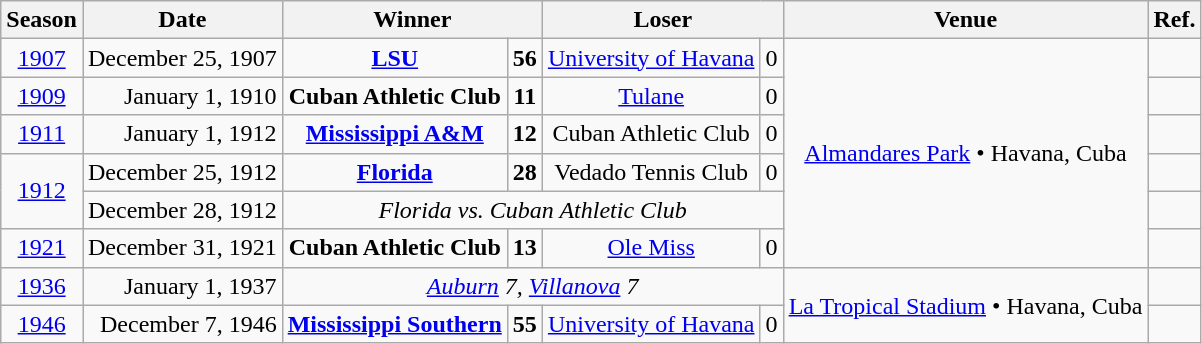<table class="wikitable"  style="text-align: center;">
<tr>
<th>Season</th>
<th>Date</th>
<th colspan="2">Winner</th>
<th colspan="2">Loser</th>
<th>Venue</th>
<th>Ref.</th>
</tr>
<tr>
<td><a href='#'>1907</a></td>
<td>December 25, 1907</td>
<td><a href='#'><strong>LSU</strong></a></td>
<td><strong>56</strong></td>
<td><a href='#'>University of Havana</a></td>
<td>0</td>
<td rowspan=6><a href='#'>Almandares Park</a> • Havana, Cuba</td>
<td></td>
</tr>
<tr>
<td><a href='#'>1909</a></td>
<td align=right>January 1, 1910</td>
<td><strong>Cuban Athletic Club</strong></td>
<td><strong>11</strong></td>
<td><a href='#'>Tulane</a></td>
<td>0</td>
<td></td>
</tr>
<tr>
<td><a href='#'>1911</a></td>
<td align=right>January 1, 1912</td>
<td><a href='#'><strong>Mississippi A&M</strong></a></td>
<td><strong>12</strong></td>
<td>Cuban Athletic Club</td>
<td>0</td>
<td></td>
</tr>
<tr>
<td rowspan=2><a href='#'>1912</a></td>
<td>December 25, 1912</td>
<td><a href='#'><strong>Florida</strong></a></td>
<td><strong>28</strong></td>
<td>Vedado Tennis Club</td>
<td>0</td>
<td></td>
</tr>
<tr>
<td>December 28, 1912</td>
<td colspan=4><em>Florida vs. Cuban Athletic Club</em> </td>
<td></td>
</tr>
<tr>
<td><a href='#'>1921</a></td>
<td>December 31, 1921</td>
<td><strong>Cuban Athletic Club</strong></td>
<td><strong>13</strong></td>
<td><a href='#'>Ole Miss</a></td>
<td>0</td>
<td></td>
</tr>
<tr>
<td><a href='#'>1936</a></td>
<td align=right>January 1, 1937</td>
<td colspan=4><em><a href='#'>Auburn</a> 7, <a href='#'>Villanova</a> 7</em></td>
<td rowspan=2><a href='#'>La Tropical Stadium</a> • Havana, Cuba</td>
<td></td>
</tr>
<tr>
<td><a href='#'>1946</a></td>
<td align=right>December 7, 1946</td>
<td><a href='#'><strong>Mississippi Southern</strong></a></td>
<td><strong>55</strong></td>
<td><a href='#'>University of Havana</a></td>
<td>0</td>
<td></td>
</tr>
</table>
